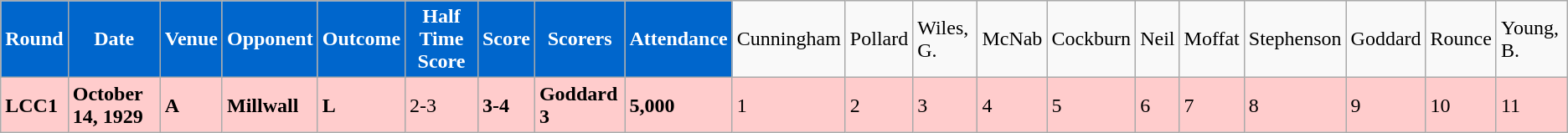<table class="wikitable">
<tr>
<td style="background:#0066CC; color:#FFFFFF; text-align:center;"><strong>Round</strong></td>
<td style="background:#0066CC; color:#FFFFFF; text-align:center;"><strong>Date</strong></td>
<td style="background:#0066CC; color:#FFFFFF; text-align:center;"><strong>Venue</strong></td>
<td style="background:#0066CC; color:#FFFFFF; text-align:center;"><strong>Opponent</strong></td>
<td style="background:#0066CC; color:#FFFFFF; text-align:center;"><strong>Outcome</strong></td>
<td style="background:#0066CC; color:#FFFFFF; text-align:center;"><strong>Half Time Score</strong></td>
<td style="background:#0066CC; color:#FFFFFF; text-align:center;"><strong>Score</strong></td>
<td style="background:#0066CC; color:#FFFFFF; text-align:center;"><strong>Scorers</strong></td>
<td style="background:#0066CC; color:#FFFFFF; text-align:center;"><strong>Attendance</strong></td>
<td>Cunningham</td>
<td>Pollard</td>
<td>Wiles, G.</td>
<td>McNab</td>
<td>Cockburn</td>
<td>Neil</td>
<td>Moffat</td>
<td>Stephenson</td>
<td>Goddard</td>
<td>Rounce</td>
<td>Young, B.</td>
</tr>
<tr bgcolor="#FFCCCC">
<td><strong>LCC1</strong></td>
<td><strong>October 14, 1929</strong></td>
<td><strong>A</strong></td>
<td><strong>Millwall</strong></td>
<td><strong>L</strong></td>
<td>2-3</td>
<td><strong>3-4</strong></td>
<td><strong>Goddard 3</strong></td>
<td><strong>5,000</strong></td>
<td>1</td>
<td>2</td>
<td>3</td>
<td>4</td>
<td>5</td>
<td>6</td>
<td>7</td>
<td>8</td>
<td>9</td>
<td>10</td>
<td>11</td>
</tr>
</table>
